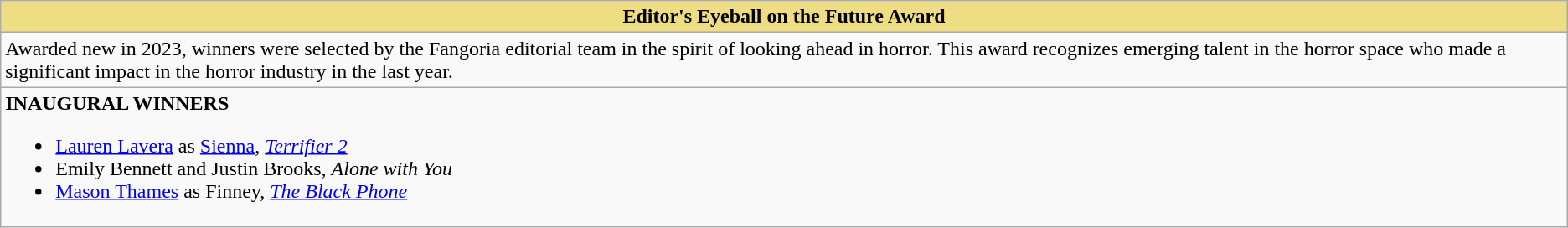<table class="wikitable mw-collapsible">
<tr>
<th style="background:#EEDD82">Editor's Eyeball on the Future Award</th>
</tr>
<tr>
<td>Awarded new in 2023, winners were selected by the Fangoria editorial team in the spirit of looking ahead in horror. This award recognizes emerging talent in the horror space who made a significant impact in the horror industry in the last year.</td>
</tr>
<tr>
<td><strong>INAUGURAL WINNERS</strong><br><ul><li><a href='#'>Lauren Lavera</a> as <a href='#'>Sienna</a>, <em><a href='#'>Terrifier 2</a></em></li><li>Emily Bennett and Justin Brooks, <em>Alone with You</em></li><li><a href='#'>Mason Thames</a> as Finney, <em><a href='#'>The Black Phone</a></em></li></ul></td>
</tr>
</table>
